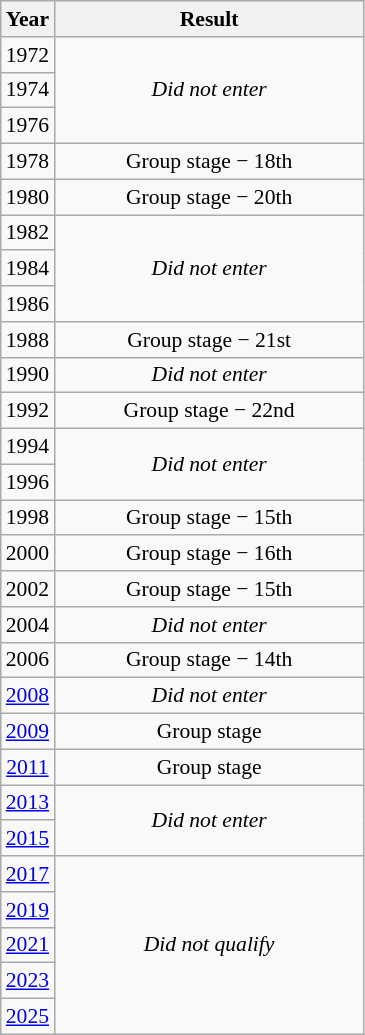<table class="wikitable" style="text-align: center; font-size:90%">
<tr>
<th>Year</th>
<th style="width:200px">Result</th>
</tr>
<tr>
<td> 1972</td>
<td rowspan="3"><em>Did not enter</em></td>
</tr>
<tr>
<td> 1974</td>
</tr>
<tr>
<td> 1976</td>
</tr>
<tr>
<td> 1978</td>
<td>Group stage − 18th</td>
</tr>
<tr>
<td> 1980</td>
<td>Group stage − 20th</td>
</tr>
<tr>
<td> 1982</td>
<td rowspan="3"><em>Did not enter</em></td>
</tr>
<tr>
<td> 1984</td>
</tr>
<tr>
<td> 1986</td>
</tr>
<tr>
<td> 1988</td>
<td>Group stage − 21st</td>
</tr>
<tr>
<td> 1990</td>
<td><em>Did not enter</em></td>
</tr>
<tr>
<td> 1992</td>
<td>Group stage − 22nd</td>
</tr>
<tr>
<td> 1994</td>
<td rowspan="2"><em>Did not enter</em></td>
</tr>
<tr>
<td> 1996</td>
</tr>
<tr>
<td> 1998</td>
<td>Group stage − 15th</td>
</tr>
<tr>
<td> 2000</td>
<td>Group stage − 16th</td>
</tr>
<tr>
<td> 2002</td>
<td>Group stage − 15th</td>
</tr>
<tr>
<td> 2004</td>
<td><em>Did not enter</em></td>
</tr>
<tr>
<td> 2006</td>
<td>Group stage − 14th</td>
</tr>
<tr>
<td> <a href='#'>2008</a></td>
<td><em>Did not enter</em></td>
</tr>
<tr>
<td> <a href='#'>2009</a></td>
<td>Group stage</td>
</tr>
<tr>
<td> <a href='#'>2011</a></td>
<td>Group stage</td>
</tr>
<tr>
<td> <a href='#'>2013</a></td>
<td rowspan="2"><em>Did not enter</em></td>
</tr>
<tr>
<td> <a href='#'>2015</a></td>
</tr>
<tr>
<td> <a href='#'>2017</a></td>
<td rowspan="5"><em>Did not qualify</em></td>
</tr>
<tr>
<td> <a href='#'>2019</a></td>
</tr>
<tr>
<td> <a href='#'>2021</a></td>
</tr>
<tr>
<td> <a href='#'>2023</a></td>
</tr>
<tr>
<td> <a href='#'>2025</a></td>
</tr>
</table>
